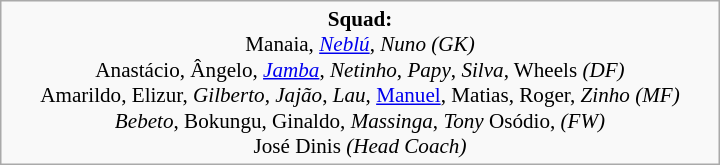<table class="wikitable" style="width:30em; margin:0.5em auto">
<tr>
<td style="font-size:88%" align="center"><strong>Squad:</strong><br>Manaia, <em><a href='#'>Neblú</a></em>, <em>Nuno</em> <em>(GK)</em><br>Anastácio, Ângelo, <em><a href='#'>Jamba</a></em>, <em>Netinho</em>, <em>Papy</em>, <em>Silva</em>, Wheels <em>(DF)</em><br>Amarildo, Elizur, <em>Gilberto</em>, <em>Jajão</em>, <em>Lau</em>, <a href='#'>Manuel</a>, Matias, Roger, <em>Zinho</em> <em>(MF)</em><br><em>Bebeto</em>, Bokungu, Ginaldo, <em>Massinga</em>, <em>Tony</em> Osódio,  <em>(FW)</em><br>José Dinis <em>(Head Coach)</em></td>
</tr>
</table>
